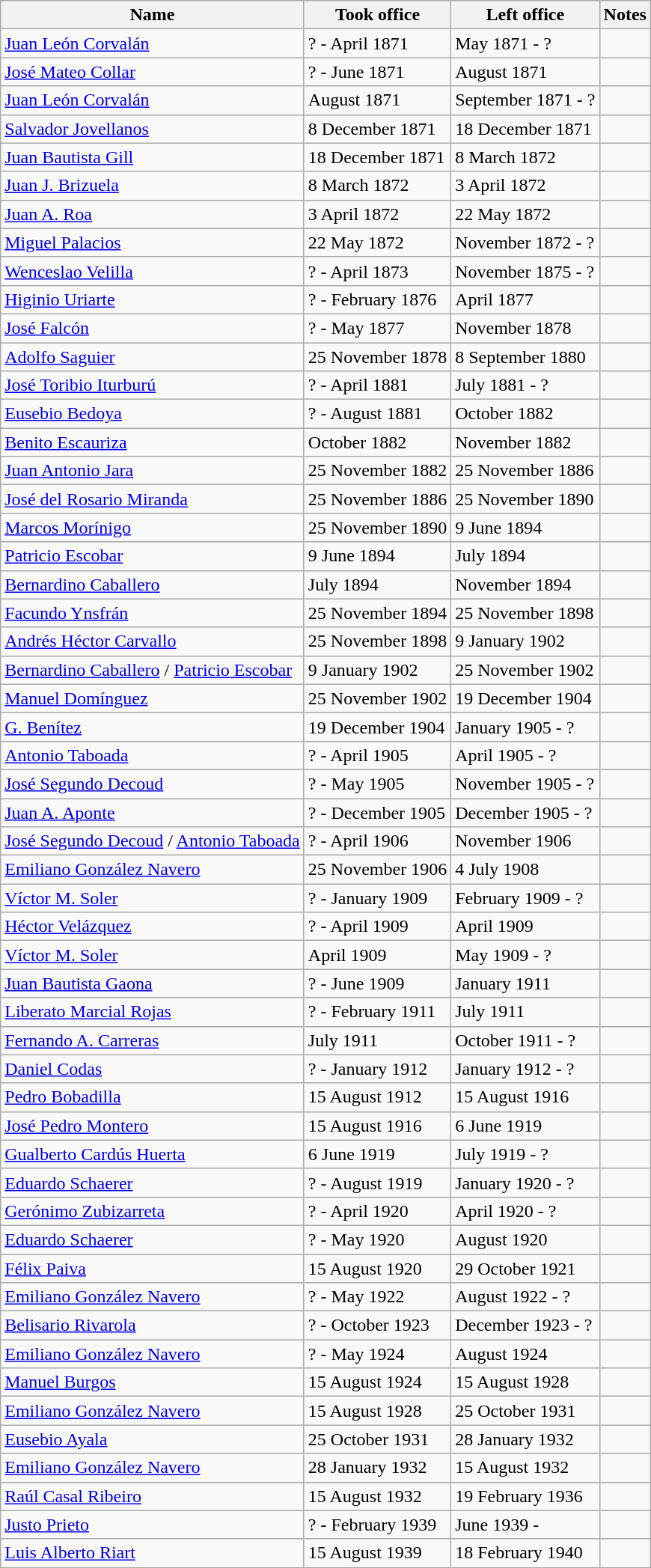<table class="wikitable">
<tr>
<th>Name</th>
<th>Took office</th>
<th>Left office</th>
<th>Notes</th>
</tr>
<tr>
<td><a href='#'>Juan León Corvalán</a></td>
<td>? - April 1871</td>
<td>May 1871 - ?</td>
<td></td>
</tr>
<tr>
<td><a href='#'>José Mateo Collar</a></td>
<td>? - June 1871</td>
<td>August 1871</td>
<td></td>
</tr>
<tr>
<td><a href='#'>Juan León Corvalán</a></td>
<td>August 1871</td>
<td>September 1871 - ?</td>
<td></td>
</tr>
<tr>
<td><a href='#'>Salvador Jovellanos</a></td>
<td>8 December 1871</td>
<td>18 December 1871</td>
<td></td>
</tr>
<tr>
<td><a href='#'>Juan Bautista Gill</a></td>
<td>18 December 1871</td>
<td>8 March 1872</td>
<td></td>
</tr>
<tr>
<td><a href='#'>Juan J. Brizuela</a></td>
<td>8 March 1872</td>
<td>3 April 1872</td>
<td></td>
</tr>
<tr>
<td><a href='#'>Juan A. Roa</a></td>
<td>3 April 1872</td>
<td>22 May 1872</td>
<td></td>
</tr>
<tr>
<td><a href='#'>Miguel Palacios</a></td>
<td>22 May 1872</td>
<td>November 1872 - ?</td>
<td></td>
</tr>
<tr>
<td><a href='#'>Wenceslao Velilla</a></td>
<td>? - April 1873</td>
<td>November 1875 - ?</td>
<td></td>
</tr>
<tr>
<td><a href='#'>Higinio Uriarte</a></td>
<td>? - February 1876</td>
<td>April 1877</td>
<td></td>
</tr>
<tr>
<td><a href='#'>José Falcón</a></td>
<td>? - May 1877</td>
<td>November 1878</td>
<td></td>
</tr>
<tr>
<td><a href='#'>Adolfo Saguier</a></td>
<td>25 November 1878</td>
<td>8 September 1880</td>
<td></td>
</tr>
<tr>
<td><a href='#'>José Toribio Iturburú</a></td>
<td>? - April 1881</td>
<td>July 1881 - ?</td>
<td></td>
</tr>
<tr>
<td><a href='#'>Eusebio Bedoya</a></td>
<td>? - August 1881</td>
<td>October 1882</td>
<td></td>
</tr>
<tr>
<td><a href='#'>Benito Escauriza</a></td>
<td>October 1882</td>
<td>November 1882</td>
<td></td>
</tr>
<tr>
<td><a href='#'>Juan Antonio Jara</a></td>
<td>25 November 1882</td>
<td>25 November 1886</td>
<td></td>
</tr>
<tr>
<td><a href='#'>José del Rosario Miranda</a></td>
<td>25 November 1886</td>
<td>25 November 1890</td>
<td></td>
</tr>
<tr>
<td><a href='#'>Marcos Morínigo</a></td>
<td>25 November 1890</td>
<td>9 June 1894</td>
<td></td>
</tr>
<tr>
<td><a href='#'>Patricio Escobar</a></td>
<td>9 June 1894</td>
<td>July 1894</td>
<td></td>
</tr>
<tr>
<td><a href='#'>Bernardino Caballero</a></td>
<td>July 1894</td>
<td>November 1894</td>
<td></td>
</tr>
<tr>
<td><a href='#'>Facundo Ynsfrán</a></td>
<td>25 November 1894</td>
<td>25 November 1898</td>
<td></td>
</tr>
<tr>
<td><a href='#'>Andrés Héctor Carvallo</a></td>
<td>25 November 1898</td>
<td>9 January 1902</td>
<td></td>
</tr>
<tr>
<td><a href='#'>Bernardino Caballero</a> / <a href='#'>Patricio Escobar</a></td>
<td>9 January 1902</td>
<td>25 November 1902</td>
<td></td>
</tr>
<tr>
<td><a href='#'>Manuel Domínguez</a></td>
<td>25 November 1902</td>
<td>19 December 1904</td>
<td></td>
</tr>
<tr>
<td><a href='#'>G. Benítez</a></td>
<td>19 December 1904</td>
<td>January 1905 - ?</td>
<td></td>
</tr>
<tr>
<td><a href='#'>Antonio Taboada</a></td>
<td>? - April 1905</td>
<td>April 1905 - ?</td>
<td></td>
</tr>
<tr>
<td><a href='#'>José Segundo Decoud</a></td>
<td>? - May 1905</td>
<td>November 1905 - ?</td>
<td></td>
</tr>
<tr>
<td><a href='#'>Juan A. Aponte</a></td>
<td>? - December 1905</td>
<td>December 1905 - ?</td>
<td></td>
</tr>
<tr>
<td><a href='#'>José Segundo Decoud</a> / <a href='#'>Antonio Taboada</a></td>
<td>? - April 1906</td>
<td>November 1906</td>
<td></td>
</tr>
<tr>
<td><a href='#'>Emiliano González Navero</a></td>
<td>25 November 1906</td>
<td>4 July 1908</td>
<td></td>
</tr>
<tr>
<td><a href='#'>Víctor M. Soler</a></td>
<td>? - January 1909</td>
<td>February 1909 - ?</td>
<td></td>
</tr>
<tr>
<td><a href='#'>Héctor Velázquez</a></td>
<td>? - April 1909</td>
<td>April 1909</td>
<td></td>
</tr>
<tr>
<td><a href='#'>Víctor M. Soler</a></td>
<td>April 1909</td>
<td>May 1909 - ?</td>
<td></td>
</tr>
<tr>
<td><a href='#'>Juan Bautista Gaona</a></td>
<td>? - June 1909</td>
<td>January 1911</td>
<td></td>
</tr>
<tr>
<td><a href='#'>Liberato Marcial Rojas</a></td>
<td>? - February 1911</td>
<td>July 1911</td>
<td></td>
</tr>
<tr>
<td><a href='#'>Fernando A. Carreras</a></td>
<td>July 1911</td>
<td>October 1911 - ?</td>
<td></td>
</tr>
<tr>
<td><a href='#'>Daniel Codas</a></td>
<td>? - January 1912</td>
<td>January 1912 - ?</td>
<td></td>
</tr>
<tr>
<td><a href='#'>Pedro Bobadilla</a></td>
<td>15 August 1912</td>
<td>15 August 1916</td>
<td></td>
</tr>
<tr>
<td><a href='#'>José Pedro Montero</a></td>
<td>15 August 1916</td>
<td>6 June 1919</td>
<td></td>
</tr>
<tr>
<td><a href='#'>Gualberto Cardús Huerta</a></td>
<td>6 June 1919</td>
<td>July 1919 - ?</td>
<td></td>
</tr>
<tr>
<td><a href='#'>Eduardo Schaerer</a></td>
<td>? - August 1919</td>
<td>January 1920 - ?</td>
<td></td>
</tr>
<tr>
<td><a href='#'>Gerónimo Zubizarreta</a></td>
<td>? - April 1920</td>
<td>April 1920 - ?</td>
<td></td>
</tr>
<tr>
<td><a href='#'>Eduardo Schaerer</a></td>
<td>? - May 1920</td>
<td>August 1920</td>
<td></td>
</tr>
<tr>
<td><a href='#'>Félix Paiva</a></td>
<td>15 August 1920</td>
<td>29 October 1921</td>
<td></td>
</tr>
<tr>
<td><a href='#'>Emiliano González Navero</a></td>
<td>? - May 1922</td>
<td>August 1922 - ?</td>
<td></td>
</tr>
<tr>
<td><a href='#'>Belisario Rivarola</a></td>
<td>? - October 1923</td>
<td>December 1923 - ?</td>
<td></td>
</tr>
<tr>
<td><a href='#'>Emiliano González Navero</a></td>
<td>? - May 1924</td>
<td>August 1924</td>
<td></td>
</tr>
<tr>
<td><a href='#'>Manuel Burgos</a></td>
<td>15 August 1924</td>
<td>15 August 1928</td>
<td></td>
</tr>
<tr>
<td><a href='#'>Emiliano González Navero</a></td>
<td>15 August 1928</td>
<td>25 October 1931</td>
<td></td>
</tr>
<tr>
<td><a href='#'>Eusebio Ayala</a></td>
<td>25 October 1931</td>
<td>28 January 1932</td>
<td></td>
</tr>
<tr>
<td><a href='#'>Emiliano González Navero</a></td>
<td>28 January 1932</td>
<td>15 August 1932</td>
<td></td>
</tr>
<tr>
<td><a href='#'>Raúl Casal Ribeiro</a></td>
<td>15 August 1932</td>
<td>19 February 1936</td>
<td></td>
</tr>
<tr>
<td><a href='#'>Justo Prieto</a></td>
<td>? - February 1939</td>
<td>June 1939 -</td>
<td></td>
</tr>
<tr>
<td><a href='#'>Luis Alberto Riart</a></td>
<td>15 August 1939</td>
<td>18 February 1940</td>
<td></td>
</tr>
<tr>
</tr>
</table>
